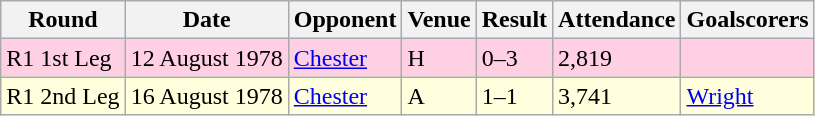<table class="wikitable">
<tr>
<th>Round</th>
<th>Date</th>
<th>Opponent</th>
<th>Venue</th>
<th>Result</th>
<th>Attendance</th>
<th>Goalscorers</th>
</tr>
<tr style="background-color: #ffd0e3;">
<td>R1 1st Leg</td>
<td>12 August 1978</td>
<td><a href='#'>Chester</a></td>
<td>H</td>
<td>0–3</td>
<td>2,819</td>
<td></td>
</tr>
<tr style="background-color: #ffffdd;">
<td>R1 2nd Leg</td>
<td>16 August 1978</td>
<td><a href='#'>Chester</a></td>
<td>A</td>
<td>1–1</td>
<td>3,741</td>
<td><a href='#'>Wright</a></td>
</tr>
</table>
